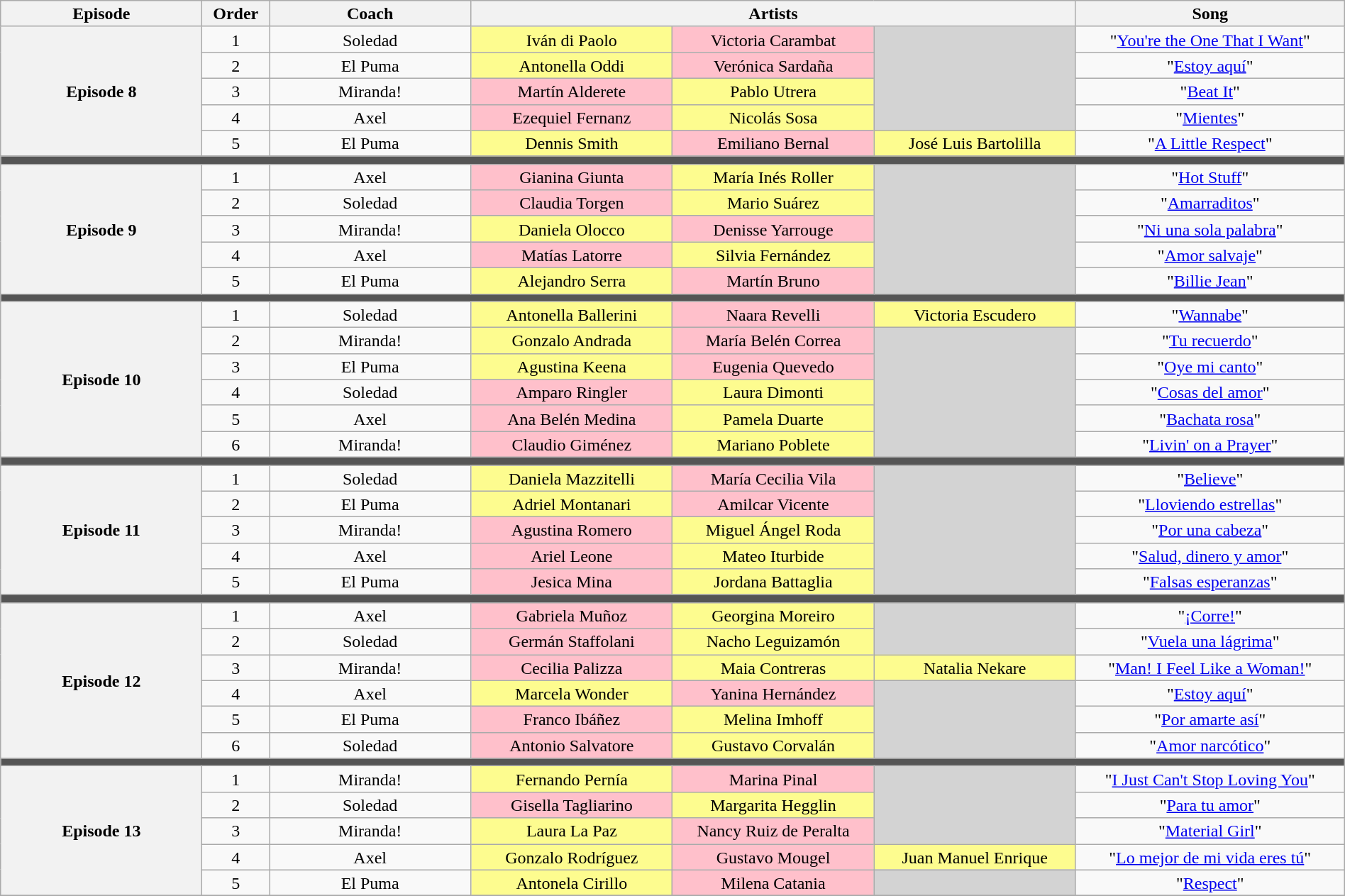<table class="wikitable" style="text-align:center; line-height:17px; width:100%;">
<tr>
<th width="15%">Episode</th>
<th width="05%">Order</th>
<th width="15%">Coach</th>
<th colspan="3" width="45%">Artists</th>
<th width="20%">Song</th>
</tr>
<tr>
<th rowspan="5">Episode 8<br><small></small></th>
<td>1</td>
<td>Soledad</td>
<td width="15%" style="background:#fdfc8f">Iván di Paolo</td>
<td width="15%" style="background:pink;">Victoria Carambat</td>
<td width="15%" rowspan="4" style="background:lightgrey;"></td>
<td>"<a href='#'>You're the One That I Want</a>"</td>
</tr>
<tr>
<td>2</td>
<td>El Puma</td>
<td style="background:#fdfc8f">Antonella Oddi</td>
<td style="background:pink;">Verónica Sardaña</td>
<td>"<a href='#'>Estoy aquí</a>"</td>
</tr>
<tr>
<td>3</td>
<td>Miranda!</td>
<td style="background:pink;">Martín Alderete</td>
<td style="background:#fdfc8f">Pablo Utrera</td>
<td>"<a href='#'>Beat It</a>"</td>
</tr>
<tr>
<td>4</td>
<td>Axel</td>
<td style="background:pink;">Ezequiel Fernanz</td>
<td style="background:#fdfc8f">Nicolás Sosa</td>
<td>"<a href='#'>Mientes</a>"</td>
</tr>
<tr>
<td>5</td>
<td>El Puma</td>
<td style="background:#fdfc8f">Dennis Smith</td>
<td style="background:pink;">Emiliano Bernal</td>
<td style="background:#fdfc8f">José Luis Bartolilla</td>
<td>"<a href='#'>A Little Respect</a>"</td>
</tr>
<tr>
<td colspan="7" style="background:#555555;"></td>
</tr>
<tr>
<th rowspan="5">Episode 9<br><small></small></th>
<td>1</td>
<td>Axel</td>
<td style="background:pink;">Gianina Giunta</td>
<td style="background:#fdfc8f">María Inés Roller</td>
<td rowspan="5" style="background:lightgrey;"></td>
<td>"<a href='#'>Hot Stuff</a>"</td>
</tr>
<tr>
<td>2</td>
<td>Soledad</td>
<td style="background:pink;">Claudia Torgen</td>
<td style="background:#fdfc8f;">Mario Suárez</td>
<td>"<a href='#'>Amarraditos</a>"</td>
</tr>
<tr>
<td>3</td>
<td>Miranda!</td>
<td style="background:#fdfc8f;">Daniela Olocco</td>
<td style="background:pink;">Denisse Yarrouge</td>
<td>"<a href='#'>Ni una sola palabra</a>"</td>
</tr>
<tr>
<td>4</td>
<td>Axel</td>
<td style="background:pink;">Matías Latorre</td>
<td style="background:#fdfc8f;">Silvia Fernández</td>
<td>"<a href='#'>Amor salvaje</a>"</td>
</tr>
<tr>
<td>5</td>
<td>El Puma</td>
<td style="background:#fdfc8f;">Alejandro Serra</td>
<td style="background:pink;">Martín Bruno</td>
<td>"<a href='#'>Billie Jean</a>"</td>
</tr>
<tr>
<td colspan="7" style="background:#555555;"></td>
</tr>
<tr>
<th rowspan="6">Episode 10<br><small></small></th>
<td>1</td>
<td>Soledad</td>
<td style="background:#fdfc8f;">Antonella Ballerini</td>
<td style="background:pink;">Naara Revelli</td>
<td style="background:#fdfc8f;">Victoria Escudero</td>
<td>"<a href='#'>Wannabe</a>"</td>
</tr>
<tr>
<td>2</td>
<td>Miranda!</td>
<td style="background:#fdfc8f;">Gonzalo Andrada</td>
<td style="background:pink;">María Belén Correa</td>
<td rowspan="5" style="background:lightgrey;"></td>
<td>"<a href='#'>Tu recuerdo</a>"</td>
</tr>
<tr>
<td>3</td>
<td>El Puma</td>
<td style="background:#fdfc8f;">Agustina Keena</td>
<td style="background:pink;">Eugenia Quevedo</td>
<td>"<a href='#'>Oye mi canto</a>"</td>
</tr>
<tr>
<td>4</td>
<td>Soledad</td>
<td style="background:pink;">Amparo Ringler</td>
<td style="background:#fdfc8f;">Laura Dimonti</td>
<td>"<a href='#'>Cosas del amor</a>"</td>
</tr>
<tr>
<td>5</td>
<td>Axel</td>
<td style="background:pink;">Ana Belén Medina</td>
<td style="background:#fdfc8f;">Pamela Duarte</td>
<td>"<a href='#'>Bachata rosa</a>"</td>
</tr>
<tr>
<td>6</td>
<td>Miranda!</td>
<td style="background:pink;">Claudio Giménez</td>
<td style="background:#fdfc8f;">Mariano Poblete</td>
<td>"<a href='#'>Livin' on a Prayer</a>"</td>
</tr>
<tr>
<td colspan="7" style="background:#555555;"></td>
</tr>
<tr>
<th rowspan="5">Episode 11<br><small></small></th>
<td>1</td>
<td>Soledad</td>
<td style="background:#fdfc8f;">Daniela Mazzitelli</td>
<td style="background:pink;">María Cecilia Vila</td>
<td rowspan="5" style="background:lightgrey;"></td>
<td>"<a href='#'>Believe</a>"</td>
</tr>
<tr>
<td>2</td>
<td>El Puma</td>
<td style="background:#fdfc8f;">Adriel Montanari</td>
<td style="background:pink;">Amilcar Vicente</td>
<td>"<a href='#'>Lloviendo estrellas</a>"</td>
</tr>
<tr>
<td>3</td>
<td>Miranda!</td>
<td style="background:pink;">Agustina Romero</td>
<td style="background:#fdfc8f;">Miguel Ángel Roda</td>
<td>"<a href='#'>Por una cabeza</a>"</td>
</tr>
<tr>
<td>4</td>
<td>Axel</td>
<td style="background:pink;">Ariel Leone</td>
<td style="background:#fdfc8f;">Mateo Iturbide</td>
<td>"<a href='#'>Salud, dinero y amor</a>"</td>
</tr>
<tr>
<td>5</td>
<td>El Puma</td>
<td style="background:pink;">Jesica Mina</td>
<td style="background:#fdfc8f;">Jordana Battaglia</td>
<td>"<a href='#'>Falsas esperanzas</a>"</td>
</tr>
<tr>
<td colspan="7" style="background:#555555;"></td>
</tr>
<tr>
<th rowspan="6">Episode 12<br><small></small></th>
<td>1</td>
<td>Axel</td>
<td style="background:pink;">Gabriela Muñoz</td>
<td style="background:#fdfc8f;">Georgina Moreiro</td>
<td rowspan="2" style="background:lightgrey;"></td>
<td>"<a href='#'>¡Corre!</a>"</td>
</tr>
<tr>
<td>2</td>
<td>Soledad</td>
<td style="background:pink;">Germán Staffolani</td>
<td style="background:#fdfc8f;">Nacho Leguizamón</td>
<td>"<a href='#'>Vuela una lágrima</a>"</td>
</tr>
<tr>
<td>3</td>
<td>Miranda!</td>
<td style="background:pink;">Cecilia Palizza</td>
<td style="background:#fdfc8f;">Maia Contreras</td>
<td style="background:#fdfc8f;">Natalia Nekare</td>
<td>"<a href='#'>Man! I Feel Like a Woman!</a>"</td>
</tr>
<tr>
<td>4</td>
<td>Axel</td>
<td style="background:#fdfc8f;">Marcela Wonder</td>
<td style="background:pink;">Yanina Hernández</td>
<td rowspan="3" style="background:lightgrey;"></td>
<td>"<a href='#'>Estoy aquí</a>"</td>
</tr>
<tr>
<td>5</td>
<td>El Puma</td>
<td style="background:pink;">Franco Ibáñez</td>
<td style="background:#fdfc8f;">Melina Imhoff</td>
<td>"<a href='#'>Por amarte así</a>"</td>
</tr>
<tr>
<td>6</td>
<td>Soledad</td>
<td style="background:pink;">Antonio Salvatore</td>
<td style="background:#fdfc8f;">Gustavo Corvalán</td>
<td>"<a href='#'>Amor narcótico</a>"</td>
</tr>
<tr>
<td colspan="7" style="background:#555555;"></td>
</tr>
<tr>
<th rowspan="5">Episode 13<br><small></small></th>
<td>1</td>
<td>Miranda!</td>
<td style="background:#fdfc8f;">Fernando Pernía</td>
<td style="background:pink;">Marina Pinal</td>
<td rowspan="3" style="background:lightgrey;"></td>
<td>"<a href='#'>I Just Can't Stop Loving You</a>"</td>
</tr>
<tr>
<td>2</td>
<td>Soledad</td>
<td style="background:pink;">Gisella Tagliarino</td>
<td style="background:#fdfc8f;">Margarita Hegglin</td>
<td>"<a href='#'>Para tu amor</a>"</td>
</tr>
<tr>
<td>3</td>
<td>Miranda!</td>
<td style="background:#fdfc8f;">Laura La Paz</td>
<td style="background:pink;">Nancy Ruiz de Peralta</td>
<td>"<a href='#'>Material Girl</a>"</td>
</tr>
<tr>
<td>4</td>
<td>Axel</td>
<td style="background:#fdfc8f;">Gonzalo Rodríguez</td>
<td style="background:pink;">Gustavo Mougel</td>
<td style="background:#fdfc8f;">Juan Manuel Enrique</td>
<td>"<a href='#'>Lo mejor de mi vida eres tú</a>"</td>
</tr>
<tr>
<td>5</td>
<td>El Puma</td>
<td style="background:#fdfc8f;">Antonela Cirillo</td>
<td style="background:pink;">Milena Catania</td>
<td style="background:lightgrey;"></td>
<td>"<a href='#'>Respect</a>"</td>
</tr>
<tr>
</tr>
</table>
